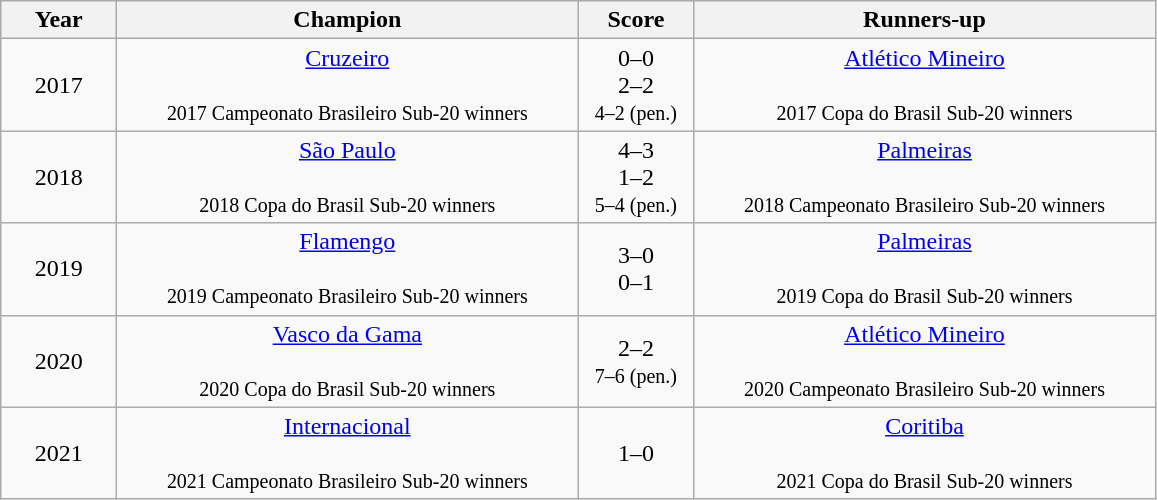<table class="wikitable">
<tr>
<th width=70>Year</th>
<th width=300>Champion</th>
<th width=70>Score</th>
<th width=300>Runners-up</th>
</tr>
<tr>
<td align=center>2017</td>
<td align=center><a href='#'>Cruzeiro</a><br><br><small>2017 Campeonato Brasileiro Sub-20 winners</small></td>
<td align=center>0–0<br>2–2<br><small>4–2 (pen.)</small></td>
<td align=center><a href='#'>Atlético Mineiro</a><br><br><small>2017 Copa do Brasil Sub-20 winners</small></td>
</tr>
<tr>
<td align=center>2018</td>
<td align=center><a href='#'>São Paulo</a><br><br><small>2018 Copa do Brasil Sub-20 winners</small></td>
<td align=center>4–3<br>1–2<br><small>5–4 (pen.)</small></td>
<td align=center><a href='#'>Palmeiras</a><br><br><small>2018 Campeonato Brasileiro Sub-20 winners</small></td>
</tr>
<tr>
<td align=center>2019</td>
<td align=center><a href='#'>Flamengo</a><br><br><small>2019 Campeonato Brasileiro Sub-20 winners</small></td>
<td align=center>3–0<br>0–1</td>
<td align=center><a href='#'>Palmeiras</a><br><br><small>2019 Copa do Brasil Sub-20 winners</small></td>
</tr>
<tr>
<td align=center>2020</td>
<td align=center><a href='#'>Vasco da Gama</a><br><br><small>2020 Copa do Brasil Sub-20 winners</small></td>
<td align=center>2–2<br><small>7–6 (pen.)</small></td>
<td align=center><a href='#'>Atlético Mineiro</a><br><br><small>2020 Campeonato Brasileiro Sub-20 winners</small></td>
</tr>
<tr>
<td align=center>2021</td>
<td align=center><a href='#'>Internacional</a><br><br><small>2021 Campeonato Brasileiro Sub-20 winners</small></td>
<td align=center>1–0</td>
<td align=center><a href='#'>Coritiba</a><br><br><small>2021 Copa do Brasil Sub-20 winners</small></td>
</tr>
</table>
